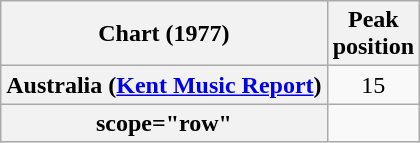<table class="wikitable sortable plainrowheaders">
<tr>
<th scope="col">Chart (1977)</th>
<th scope="col">Peak<br>position</th>
</tr>
<tr>
<th scope="row">Australia (<a href='#'>Kent Music Report</a>)</th>
<td style="text-align:center;">15</td>
</tr>
<tr>
<th>scope="row"</th>
</tr>
</table>
